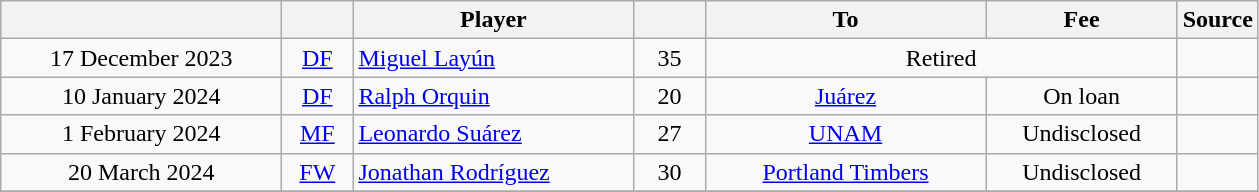<table class="wikitable sortable">
<tr>
<th style="width:180px;"><br></th>
<th style=width:40px;"></th>
<th style="width:180px;">Player</th>
<th style="width:40px;"></th>
<th style="width:180px;">To</th>
<th class="unsortable" style="width:120px;">Fee</th>
<th style="width:20px;">Source</th>
</tr>
<tr>
<td align="center">17 December 2023</td>
<td align="center"><a href='#'>DF</a></td>
<td> <a href='#'>Miguel Layún</a></td>
<td align="center">35</td>
<td colspan="2" align="center">Retired</td>
<td align="center"></td>
</tr>
<tr>
<td align="center">10 January 2024</td>
<td align="center"><a href='#'>DF</a></td>
<td> <a href='#'>Ralph Orquin</a></td>
<td align="center">20</td>
<td align="center"><a href='#'>Juárez</a></td>
<td align="center">On loan</td>
<td align="center"></td>
</tr>
<tr>
<td align="center">1 February 2024</td>
<td align="center"><a href='#'>MF</a></td>
<td> <a href='#'>Leonardo Suárez</a></td>
<td align="center">27</td>
<td align="center"><a href='#'>UNAM</a></td>
<td align="center">Undisclosed</td>
<td align="center"></td>
</tr>
<tr>
<td align="center">20 March 2024</td>
<td align="center"><a href='#'>FW</a></td>
<td> <a href='#'>Jonathan Rodríguez</a></td>
<td align="center">30</td>
<td align="center"><a href='#'>Portland Timbers</a></td>
<td align="center">Undisclosed</td>
<td align="center"></td>
</tr>
<tr>
</tr>
</table>
